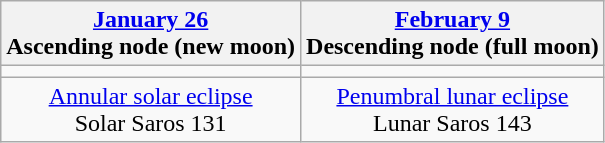<table class="wikitable">
<tr>
<th><a href='#'>January 26</a><br>Ascending node (new moon)<br></th>
<th><a href='#'>February 9</a><br>Descending node (full moon)<br></th>
</tr>
<tr>
<td></td>
<td></td>
</tr>
<tr align=center>
<td><a href='#'>Annular solar eclipse</a><br>Solar Saros 131</td>
<td><a href='#'>Penumbral lunar eclipse</a><br>Lunar Saros 143</td>
</tr>
</table>
